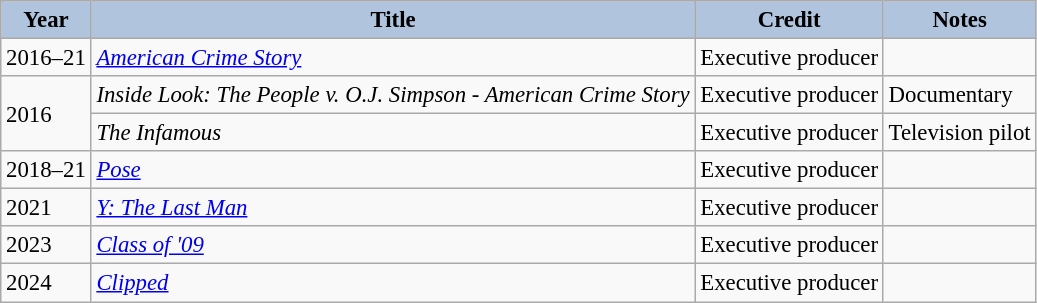<table class="wikitable" style="font-size:95%;">
<tr>
<th style="background:#B0C4DE;">Year</th>
<th style="background:#B0C4DE;">Title</th>
<th style="background:#B0C4DE;">Credit</th>
<th style="background:#B0C4DE;">Notes</th>
</tr>
<tr>
<td>2016–21</td>
<td><em><a href='#'>American Crime Story</a></em></td>
<td>Executive producer</td>
<td></td>
</tr>
<tr>
<td rowspan=2>2016</td>
<td><em>Inside Look: The People v. O.J. Simpson - American Crime Story</em></td>
<td>Executive producer</td>
<td>Documentary</td>
</tr>
<tr>
<td><em>The Infamous</em></td>
<td>Executive producer</td>
<td>Television pilot</td>
</tr>
<tr>
<td>2018–21</td>
<td><em><a href='#'>Pose</a></em></td>
<td>Executive producer</td>
<td></td>
</tr>
<tr>
<td>2021</td>
<td><em><a href='#'>Y: The Last Man</a></em></td>
<td>Executive producer</td>
<td></td>
</tr>
<tr>
<td>2023</td>
<td><em><a href='#'>Class of '09</a></em></td>
<td>Executive producer</td>
<td></td>
</tr>
<tr>
<td>2024</td>
<td><em><a href='#'>Clipped</a></em></td>
<td>Executive producer</td>
<td></td>
</tr>
</table>
